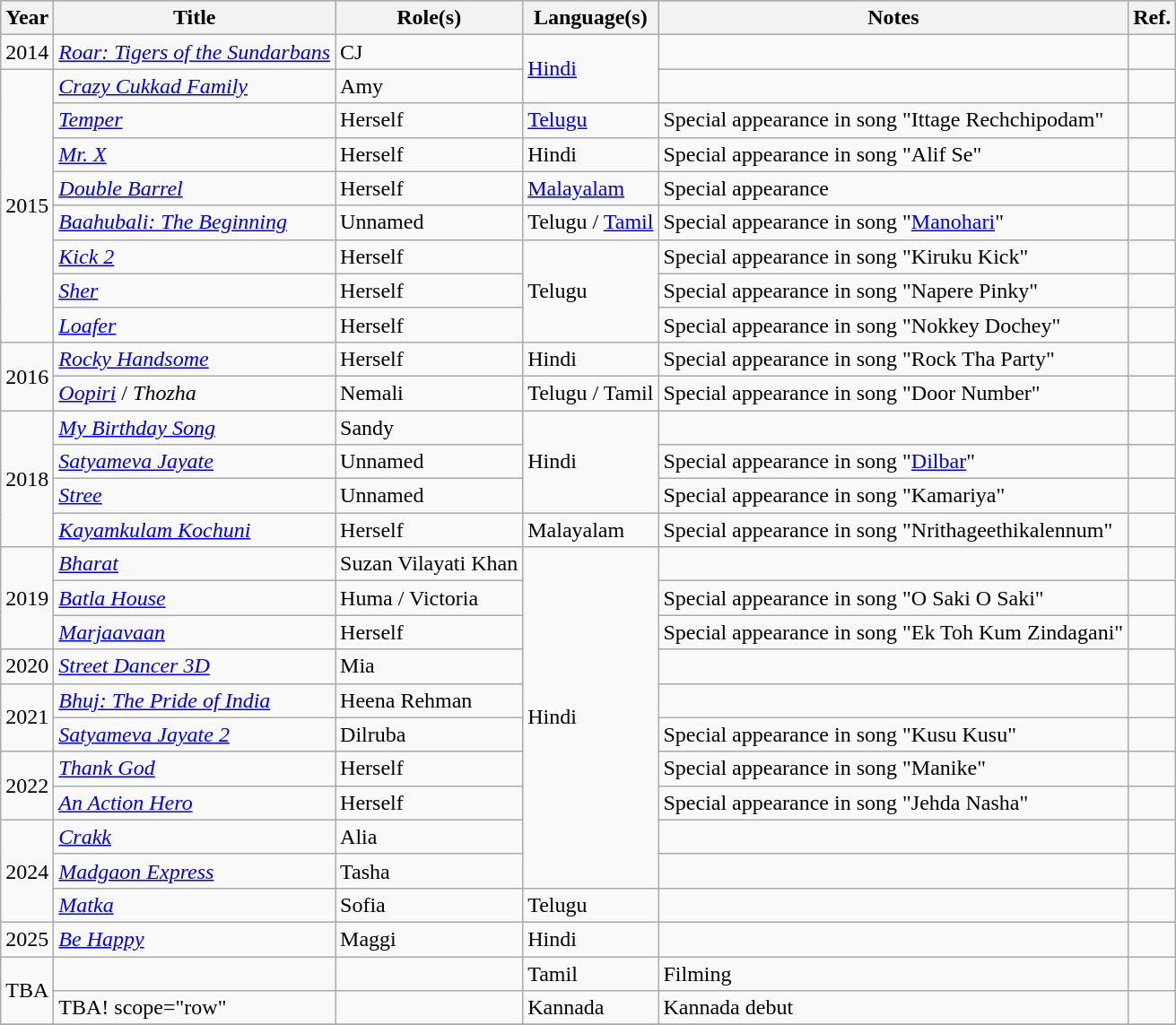<table class="wikitable sortable">
<tr style="background:#ccc; text-align:center;">
<th scope="col">Year</th>
<th scope="col">Title</th>
<th scope="col">Role(s)</th>
<th scope="col">Language(s)</th>
<th scope="col" class="unsortable">Notes</th>
<th scope="col" class="unsortable">Ref.</th>
</tr>
<tr>
<td>2014</td>
<td><em><a href='#'>Roar: Tigers of the Sundarbans</a></em></td>
<td>CJ</td>
<td rowspan="2"><a href='#'>Hindi</a></td>
<td></td>
<td></td>
</tr>
<tr>
<td rowspan="8">2015</td>
<td><em><a href='#'>Crazy Cukkad Family</a></em></td>
<td>Amy</td>
<td></td>
<td></td>
</tr>
<tr>
<td><em><a href='#'>Temper</a></em></td>
<td>Herself</td>
<td><a href='#'>Telugu</a></td>
<td>Special appearance in song "Ittage Rechchipodam"</td>
<td></td>
</tr>
<tr>
<td><em><a href='#'>Mr. X</a></em></td>
<td>Herself</td>
<td>Hindi</td>
<td>Special appearance in song "Alif Se"</td>
<td></td>
</tr>
<tr>
<td><em><a href='#'>Double Barrel</a></em></td>
<td>Herself</td>
<td><a href='#'>Malayalam</a></td>
<td>Special appearance</td>
<td></td>
</tr>
<tr>
<td><em><a href='#'>Baahubali: The Beginning</a></em></td>
<td>Unnamed</td>
<td>Telugu / <a href='#'>Tamil</a></td>
<td>Special appearance in song "<a href='#'>Manohari</a>"</td>
<td></td>
</tr>
<tr>
<td><em><a href='#'>Kick 2</a></em></td>
<td>Herself</td>
<td rowspan="3">Telugu</td>
<td>Special appearance in song "Kiruku Kick"</td>
<td></td>
</tr>
<tr>
<td><em><a href='#'>Sher</a></em></td>
<td>Herself</td>
<td>Special appearance in song "Napere Pinky"</td>
<td></td>
</tr>
<tr>
<td><em><a href='#'>Loafer</a></em></td>
<td>Herself</td>
<td>Special appearance in song "Nokkey Dochey"</td>
<td></td>
</tr>
<tr>
<td rowspan="2">2016</td>
<td><em><a href='#'>Rocky Handsome</a></em></td>
<td>Herself</td>
<td>Hindi</td>
<td>Special appearance in song "Rock Tha Party"</td>
<td></td>
</tr>
<tr>
<td><em><a href='#'>Oopiri</a></em> / <em>Thozha</em></td>
<td>Nemali</td>
<td>Telugu / Tamil</td>
<td>Special appearance in song "Door Number"</td>
<td></td>
</tr>
<tr>
<td rowspan="4">2018</td>
<td><em><a href='#'>My Birthday Song</a></em></td>
<td>Sandy</td>
<td rowspan="3">Hindi</td>
<td></td>
<td></td>
</tr>
<tr>
<td><em><a href='#'>Satyameva Jayate</a></em></td>
<td>Unnamed</td>
<td>Special appearance in song "<a href='#'>Dilbar</a>"</td>
<td></td>
</tr>
<tr>
<td><em><a href='#'>Stree</a></em></td>
<td>Unnamed</td>
<td>Special appearance in song "Kamariya"</td>
<td></td>
</tr>
<tr>
<td><em><a href='#'>Kayamkulam Kochuni</a></em></td>
<td>Herself</td>
<td>Malayalam</td>
<td>Special appearance in song "Nrithageethikalennum"</td>
<td></td>
</tr>
<tr>
<td rowspan="3">2019</td>
<td><em><a href='#'>Bharat</a></em></td>
<td>Suzan Vilayati Khan</td>
<td rowspan="10">Hindi</td>
<td></td>
<td></td>
</tr>
<tr>
<td><em><a href='#'>Batla House</a></em></td>
<td>Huma / Victoria</td>
<td>Special appearance in song "O Saki O Saki"</td>
<td></td>
</tr>
<tr>
<td><em><a href='#'>Marjaavaan</a></em></td>
<td>Herself</td>
<td>Special appearance in song "Ek Toh Kum Zindagani"</td>
<td></td>
</tr>
<tr>
<td>2020</td>
<td><em><a href='#'>Street Dancer 3D</a></em></td>
<td>Mia</td>
<td></td>
<td></td>
</tr>
<tr>
<td rowspan="2">2021</td>
<td><em><a href='#'>Bhuj: The Pride of India</a></em></td>
<td>Heena Rehman</td>
<td></td>
<td></td>
</tr>
<tr>
<td><em><a href='#'>Satyameva Jayate 2</a></em></td>
<td>Dilruba</td>
<td>Special appearance in song "Kusu Kusu"</td>
<td></td>
</tr>
<tr>
<td rowspan="2">2022</td>
<td><em><a href='#'>Thank God</a></em></td>
<td>Herself</td>
<td>Special appearance in song "Manike"</td>
<td></td>
</tr>
<tr>
<td><em><a href='#'>An Action Hero</a></em></td>
<td>Herself</td>
<td>Special appearance in song "Jehda Nasha"</td>
<td></td>
</tr>
<tr>
<td rowspan="3">2024</td>
<td><em><a href='#'>Crakk</a></em></td>
<td>Alia</td>
<td></td>
<td></td>
</tr>
<tr>
<td><em><a href='#'>Madgaon Express</a></em></td>
<td>Tasha</td>
<td></td>
<td></td>
</tr>
<tr>
<td><em><a href='#'>Matka</a></em></td>
<td>Sofia</td>
<td>Telugu</td>
<td></td>
<td></td>
</tr>
<tr>
<td>2025</td>
<td><em><a href='#'>Be Happy</a></em></td>
<td>Maggi</td>
<td>Hindi</td>
<td></td>
<td></td>
</tr>
<tr>
<td rowspan="2">TBA</td>
<td></td>
<td></td>
<td>Tamil</td>
<td>Filming</td>
<td></td>
</tr>
<tr>
<td>TBA! scope="row" </td>
<td></td>
<td>Kannada</td>
<td>Kannada debut</td>
<td></td>
</tr>
<tr>
</tr>
</table>
